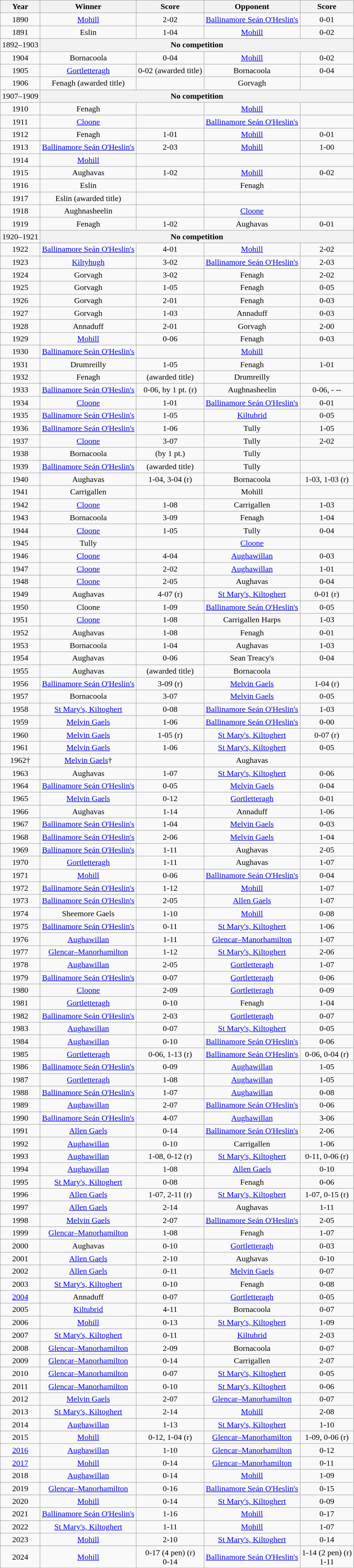<table class="wikitable sortable" style="text-align:center;">
<tr>
<th>Year</th>
<th>Winner</th>
<th>Score</th>
<th>Opponent</th>
<th>Score</th>
</tr>
<tr>
<td>1890</td>
<td><a href='#'>Mohill</a></td>
<td>2-02</td>
<td><a href='#'>Ballinamore Seán O'Heslin's</a></td>
<td>0-01</td>
</tr>
<tr>
<td>1891</td>
<td>Eslin</td>
<td>1-04</td>
<td><a href='#'>Mohill</a></td>
<td>0-02</td>
</tr>
<tr>
<td>1892–1903</td>
<th colspan=4 align=center>No competition</th>
</tr>
<tr>
<td>1904</td>
<td>Bornacoola</td>
<td>0-04</td>
<td><a href='#'>Mohill</a></td>
<td>0-02</td>
</tr>
<tr>
<td>1905</td>
<td><a href='#'>Gortletteragh</a></td>
<td>0-02 (awarded title)</td>
<td>Bornacoola</td>
<td>0-04</td>
</tr>
<tr>
<td>1906</td>
<td>Fenagh (awarded title)</td>
<td></td>
<td>Gorvagh</td>
<td></td>
</tr>
<tr>
<td>1907–1909</td>
<th colspan=4 align=center>No competition</th>
</tr>
<tr>
<td>1910</td>
<td>Fenagh</td>
<td></td>
<td><a href='#'>Mohill</a></td>
<td></td>
</tr>
<tr>
<td>1911</td>
<td><a href='#'>Cloone</a></td>
<td></td>
<td><a href='#'>Ballinamore Seán O'Heslin's</a></td>
<td></td>
</tr>
<tr>
<td>1912</td>
<td>Fenagh</td>
<td>1-01</td>
<td><a href='#'>Mohill</a></td>
<td>0-01</td>
</tr>
<tr>
<td>1913</td>
<td><a href='#'>Ballinamore Seán O'Heslin's</a></td>
<td>2-03</td>
<td><a href='#'>Mohill</a></td>
<td>1-00</td>
</tr>
<tr>
<td>1914</td>
<td><a href='#'>Mohill</a></td>
<td></td>
<td></td>
<td></td>
</tr>
<tr>
<td>1915</td>
<td>Aughavas</td>
<td>1-02</td>
<td><a href='#'>Mohill</a></td>
<td>0-02</td>
</tr>
<tr>
<td>1916</td>
<td>Eslin</td>
<td></td>
<td>Fenagh</td>
<td></td>
</tr>
<tr>
<td>1917</td>
<td>Eslin (awarded title)</td>
<td></td>
<td></td>
<td></td>
</tr>
<tr>
<td>1918</td>
<td>Aughnasheelin</td>
<td></td>
<td><a href='#'>Cloone</a></td>
<td></td>
</tr>
<tr>
<td>1919</td>
<td>Fenagh</td>
<td>1-02</td>
<td>Aughavas</td>
<td>0-01</td>
</tr>
<tr>
<td>1920–1921</td>
<th colspan=4 align=center>No competition</th>
</tr>
<tr>
<td>1922</td>
<td><a href='#'>Ballinamore Seán O'Heslin's</a></td>
<td>4-01</td>
<td><a href='#'>Mohill</a></td>
<td>2-02</td>
</tr>
<tr>
<td>1923</td>
<td><a href='#'>Kiltyhugh</a></td>
<td>3-02</td>
<td><a href='#'>Ballinamore Seán O'Heslin's</a></td>
<td>2-03</td>
</tr>
<tr>
<td>1924</td>
<td>Gorvagh</td>
<td>3-02</td>
<td>Fenagh</td>
<td>2-02</td>
</tr>
<tr>
<td>1925</td>
<td>Gorvagh</td>
<td>1-05</td>
<td>Fenagh</td>
<td>0-05</td>
</tr>
<tr>
<td>1926</td>
<td>Gorvagh</td>
<td>2-01</td>
<td>Fenagh</td>
<td>0-03</td>
</tr>
<tr>
<td>1927</td>
<td>Gorvagh</td>
<td>1-03</td>
<td>Annaduff</td>
<td>0-03</td>
</tr>
<tr>
<td>1928</td>
<td>Annaduff</td>
<td>2-01</td>
<td>Gorvagh</td>
<td>2-00</td>
</tr>
<tr>
<td>1929</td>
<td><a href='#'>Mohill</a></td>
<td>0-06</td>
<td>Fenagh</td>
<td>0-03</td>
</tr>
<tr>
<td>1930</td>
<td><a href='#'>Ballinamore Seán O'Heslin's</a></td>
<td></td>
<td><a href='#'>Mohill</a></td>
<td></td>
</tr>
<tr>
<td>1931</td>
<td>Drumreilly</td>
<td>1-05</td>
<td>Fenagh</td>
<td>1-01</td>
</tr>
<tr>
<td>1932</td>
<td>Fenagh</td>
<td>(awarded title)</td>
<td>Drumreilly</td>
<td></td>
</tr>
<tr>
<td>1933</td>
<td><a href='#'>Ballinamore Seán O'Heslin's</a></td>
<td>0-06, by 1 pt. (r)</td>
<td>Aughnasheelin</td>
<td>0-06, - --</td>
</tr>
<tr>
<td>1934</td>
<td><a href='#'>Cloone</a></td>
<td>1-01</td>
<td><a href='#'>Ballinamore Seán O'Heslin's</a></td>
<td>0-01</td>
</tr>
<tr>
<td>1935</td>
<td><a href='#'>Ballinamore Seán O'Heslin's</a></td>
<td>1-05</td>
<td><a href='#'>Kiltubrid</a></td>
<td>0-05</td>
</tr>
<tr>
<td>1936</td>
<td><a href='#'>Ballinamore Seán O'Heslin's</a></td>
<td>1-06</td>
<td>Tully</td>
<td>1-05</td>
</tr>
<tr>
<td>1937</td>
<td><a href='#'>Cloone</a></td>
<td>3-07</td>
<td>Tully</td>
<td>2-02</td>
</tr>
<tr>
<td>1938</td>
<td>Bornacoola</td>
<td>(by 1 pt.)</td>
<td>Tully</td>
<td></td>
</tr>
<tr>
<td>1939</td>
<td><a href='#'>Ballinamore Seán O'Heslin's</a></td>
<td>(awarded title)</td>
<td>Tully</td>
<td></td>
</tr>
<tr>
<td>1940</td>
<td>Aughavas</td>
<td>1-04, 3-04 (r)</td>
<td>Bornacoola</td>
<td>1-03, 1-03 (r)</td>
</tr>
<tr>
<td>1941</td>
<td>Carrigallen</td>
<td></td>
<td>Mohill</td>
<td></td>
</tr>
<tr>
<td>1942</td>
<td><a href='#'>Cloone</a></td>
<td>1-08</td>
<td>Carrigallen</td>
<td>1-03</td>
</tr>
<tr>
<td>1943</td>
<td>Bornacoola</td>
<td>3-09</td>
<td>Fenagh</td>
<td>1-04</td>
</tr>
<tr>
<td>1944</td>
<td><a href='#'>Cloone</a></td>
<td>1-05</td>
<td>Tully</td>
<td>0-04</td>
</tr>
<tr>
<td>1945</td>
<td>Tully</td>
<td></td>
<td><a href='#'>Cloone</a></td>
<td></td>
</tr>
<tr>
<td>1946</td>
<td><a href='#'>Cloone</a></td>
<td>4-04</td>
<td><a href='#'>Aughawillan</a></td>
<td>0-03</td>
</tr>
<tr>
<td>1947</td>
<td><a href='#'>Cloone</a></td>
<td>2-02</td>
<td><a href='#'>Aughawillan</a></td>
<td>1-01</td>
</tr>
<tr>
<td>1948</td>
<td><a href='#'>Cloone</a></td>
<td>2-05</td>
<td>Aughavas</td>
<td>0-04</td>
</tr>
<tr>
<td>1949</td>
<td>Aughavas</td>
<td>4-07 (r)</td>
<td><a href='#'>St Mary's, Kiltoghert</a></td>
<td>0-01 (r)</td>
</tr>
<tr>
<td>1950</td>
<td>Cloone</td>
<td>1-09</td>
<td><a href='#'>Ballinamore Seán O'Heslin's</a></td>
<td>0-05</td>
</tr>
<tr>
<td>1951</td>
<td><a href='#'>Cloone</a></td>
<td>1-08</td>
<td>Carrigallen Harps</td>
<td>1-03</td>
</tr>
<tr>
<td>1952</td>
<td>Aughavas</td>
<td>1-08</td>
<td>Fenagh</td>
<td>0-01</td>
</tr>
<tr>
<td>1953</td>
<td>Bornacoola</td>
<td>1-04</td>
<td>Aughavas</td>
<td>1-03</td>
</tr>
<tr>
<td>1954</td>
<td>Aughavas</td>
<td>0-06</td>
<td>Sean Treacy's</td>
<td>0-04</td>
</tr>
<tr>
<td>1955</td>
<td>Aughavas</td>
<td>(awarded title)</td>
<td>Bornacoola</td>
<td></td>
</tr>
<tr>
<td>1956</td>
<td><a href='#'>Ballinamore Seán O'Heslin's</a></td>
<td>3-09 (r)</td>
<td><a href='#'>Melvin Gaels</a></td>
<td>1-04 (r)</td>
</tr>
<tr>
<td>1957</td>
<td>Bornacoola</td>
<td>3-07</td>
<td><a href='#'>Melvin Gaels</a></td>
<td>0-05</td>
</tr>
<tr>
<td>1958</td>
<td><a href='#'>St Mary's, Kiltoghert</a></td>
<td>0-08</td>
<td><a href='#'>Ballinamore Seán O'Heslin's</a></td>
<td>1-03</td>
</tr>
<tr>
<td>1959</td>
<td><a href='#'>Melvin Gaels</a></td>
<td>1-06</td>
<td><a href='#'>Ballinamore Seán O'Heslin's</a></td>
<td>0-00</td>
</tr>
<tr>
<td>1960</td>
<td><a href='#'>Melvin Gaels</a></td>
<td>1-05 (r)</td>
<td><a href='#'>St Mary's, Kiltoghert</a></td>
<td>0-07 (r)</td>
</tr>
<tr>
<td>1961</td>
<td><a href='#'>Melvin Gaels</a></td>
<td>1-06</td>
<td><a href='#'>St Mary's, Kiltoghert</a></td>
<td>0-05</td>
</tr>
<tr>
<td>1962†</td>
<td><a href='#'>Melvin Gaels</a>†</td>
<td></td>
<td>Aughavas</td>
<td></td>
</tr>
<tr>
<td>1963</td>
<td>Aughavas</td>
<td>1-07</td>
<td><a href='#'>St Mary's, Kiltoghert</a></td>
<td>0-06</td>
</tr>
<tr>
<td>1964</td>
<td><a href='#'>Ballinamore Seán O'Heslin's</a></td>
<td>0-05</td>
<td><a href='#'>Melvin Gaels</a></td>
<td>0-04</td>
</tr>
<tr>
<td>1965</td>
<td><a href='#'>Melvin Gaels</a></td>
<td>0-12</td>
<td><a href='#'>Gortletteragh</a></td>
<td>0-01</td>
</tr>
<tr>
<td>1966</td>
<td>Aughavas</td>
<td>1-14</td>
<td>Annaduff</td>
<td>1-06</td>
</tr>
<tr>
<td>1967</td>
<td><a href='#'>Ballinamore Seán O'Heslin's</a></td>
<td>1-04</td>
<td><a href='#'>Melvin Gaels</a></td>
<td>0-03</td>
</tr>
<tr>
<td>1968</td>
<td><a href='#'>Ballinamore Seán O'Heslin's</a></td>
<td>2-06</td>
<td><a href='#'>Melvin Gaels</a></td>
<td>1-04</td>
</tr>
<tr>
<td>1969</td>
<td><a href='#'>Ballinamore Seán O'Heslin's</a></td>
<td>1-11</td>
<td>Aughavas</td>
<td>2-05</td>
</tr>
<tr>
<td>1970</td>
<td><a href='#'>Gortletteragh</a></td>
<td>1-11</td>
<td>Aughavas</td>
<td>1-07</td>
</tr>
<tr>
<td>1971</td>
<td><a href='#'>Mohill</a></td>
<td>0-06</td>
<td><a href='#'>Ballinamore Seán O'Heslin's</a></td>
<td>0-04</td>
</tr>
<tr>
<td>1972</td>
<td><a href='#'>Ballinamore Seán O'Heslin's</a></td>
<td>1-12</td>
<td><a href='#'>Mohill</a></td>
<td>1-07</td>
</tr>
<tr>
<td>1973</td>
<td><a href='#'>Ballinamore Seán O'Heslin's</a></td>
<td>2-05</td>
<td><a href='#'>Allen Gaels</a></td>
<td>1-07</td>
</tr>
<tr>
<td>1974</td>
<td>Sheemore Gaels</td>
<td>1-10</td>
<td><a href='#'>Mohill</a></td>
<td>0-08</td>
</tr>
<tr>
<td>1975</td>
<td><a href='#'>Ballinamore Seán O'Heslin's</a></td>
<td>0-11</td>
<td><a href='#'>St Mary's, Kiltoghert</a></td>
<td>1-06</td>
</tr>
<tr>
<td>1976</td>
<td><a href='#'>Aughawillan</a></td>
<td>1-11</td>
<td><a href='#'>Glencar–Manorhamilton</a></td>
<td>1-07</td>
</tr>
<tr>
<td>1977</td>
<td><a href='#'>Glencar–Manorhamilton</a></td>
<td>1-12</td>
<td><a href='#'>St Mary's, Kiltoghert</a></td>
<td>2-06</td>
</tr>
<tr>
<td>1978</td>
<td><a href='#'>Aughawillan</a></td>
<td>2-05</td>
<td><a href='#'>Gortletteragh</a></td>
<td>1-07</td>
</tr>
<tr>
<td>1979</td>
<td><a href='#'>Ballinamore Seán O'Heslin's</a></td>
<td>0-07</td>
<td><a href='#'>Gortletteragh</a></td>
<td>0-06</td>
</tr>
<tr>
<td>1980</td>
<td><a href='#'>Cloone</a></td>
<td>2-09</td>
<td><a href='#'>Gortletteragh</a></td>
<td>0-09</td>
</tr>
<tr>
<td>1981</td>
<td><a href='#'>Gortletteragh</a></td>
<td>0-10</td>
<td>Fenagh</td>
<td>1-04</td>
</tr>
<tr>
<td>1982</td>
<td><a href='#'>Ballinamore Seán O'Heslin's</a></td>
<td>2-03</td>
<td><a href='#'>Gortletteragh</a></td>
<td>0-07</td>
</tr>
<tr>
<td>1983</td>
<td><a href='#'>Aughawillan</a></td>
<td>0-07</td>
<td><a href='#'>St Mary's, Kiltoghert</a></td>
<td>0-05</td>
</tr>
<tr>
<td>1984</td>
<td><a href='#'>Aughawillan</a></td>
<td>0-10</td>
<td><a href='#'>Ballinamore Seán O'Heslin's</a></td>
<td>0-06</td>
</tr>
<tr>
<td>1985</td>
<td><a href='#'>Gortletteragh</a></td>
<td>0-06, 1-13 (r)</td>
<td><a href='#'>Ballinamore Seán O'Heslin's</a></td>
<td>0-06, 0-04 (r)</td>
</tr>
<tr>
<td>1986</td>
<td><a href='#'>Ballinamore Seán O'Heslin's</a></td>
<td>0-09</td>
<td><a href='#'>Aughawillan</a></td>
<td>1-05</td>
</tr>
<tr>
<td>1987</td>
<td><a href='#'>Gortletteragh</a></td>
<td>1-08</td>
<td><a href='#'>Aughawillan</a></td>
<td>1-05</td>
</tr>
<tr>
<td>1988</td>
<td><a href='#'>Ballinamore Seán O'Heslin's</a></td>
<td>1-07</td>
<td><a href='#'>Aughawillan</a></td>
<td>0-08</td>
</tr>
<tr>
<td>1989</td>
<td><a href='#'>Aughawillan</a></td>
<td>2-07</td>
<td><a href='#'>Ballinamore Seán O'Heslin's</a></td>
<td>0-06</td>
</tr>
<tr>
<td>1990</td>
<td><a href='#'>Ballinamore Seán O'Heslin's</a></td>
<td>4-07</td>
<td><a href='#'>Aughawillan</a></td>
<td>3-06</td>
</tr>
<tr>
<td>1991</td>
<td><a href='#'>Allen Gaels</a></td>
<td>0-14</td>
<td><a href='#'>Ballinamore Seán O'Heslin's</a></td>
<td>2-06</td>
</tr>
<tr>
<td>1992</td>
<td><a href='#'>Aughawillan</a></td>
<td>0-10</td>
<td>Carrigallen</td>
<td>1-06</td>
</tr>
<tr>
<td>1993</td>
<td><a href='#'>Aughawillan</a></td>
<td>1-08, 0-12 (r)</td>
<td><a href='#'>St Mary's, Kiltoghert</a></td>
<td>0-11, 0-06 (r)</td>
</tr>
<tr>
<td>1994</td>
<td><a href='#'>Aughawillan</a></td>
<td>1-08</td>
<td><a href='#'>Allen Gaels</a></td>
<td>0-10</td>
</tr>
<tr>
<td>1995</td>
<td><a href='#'>St Mary's, Kiltoghert</a></td>
<td>0-08</td>
<td>Fenagh</td>
<td>0-06</td>
</tr>
<tr>
<td>1996</td>
<td><a href='#'>Allen Gaels</a></td>
<td>1-07, 2-11 (r)</td>
<td><a href='#'>St Mary's, Kiltoghert</a></td>
<td>1-07, 0-15 (r)</td>
</tr>
<tr>
<td>1997</td>
<td><a href='#'>Allen Gaels</a></td>
<td>2-14</td>
<td>Aughavas</td>
<td>1-11</td>
</tr>
<tr>
<td>1998</td>
<td><a href='#'>Melvin Gaels</a></td>
<td>2-07</td>
<td><a href='#'>Ballinamore Seán O'Heslin's</a></td>
<td>2-05</td>
</tr>
<tr>
<td>1999</td>
<td><a href='#'>Glencar–Manorhamilton</a></td>
<td>1-08</td>
<td>Fenagh</td>
<td>1-07</td>
</tr>
<tr>
<td>2000</td>
<td>Aughavas</td>
<td>0-10</td>
<td><a href='#'>Gortletteragh</a></td>
<td>0-03</td>
</tr>
<tr>
<td>2001</td>
<td><a href='#'>Allen Gaels</a></td>
<td>2-10</td>
<td>Aughavas</td>
<td>0-10</td>
</tr>
<tr>
<td>2002</td>
<td><a href='#'>Allen Gaels</a></td>
<td>0-11</td>
<td><a href='#'>Melvin Gaels</a></td>
<td>0-07</td>
</tr>
<tr>
<td>2003</td>
<td><a href='#'>St Mary's, Kiltoghert</a></td>
<td>0-10</td>
<td>Fenagh</td>
<td>0-08</td>
</tr>
<tr>
<td><a href='#'>2004</a></td>
<td>Annaduff</td>
<td>0-07</td>
<td><a href='#'>Gortletteragh</a></td>
<td>0-05</td>
</tr>
<tr>
<td>2005</td>
<td><a href='#'>Kiltubrid</a></td>
<td>4-11</td>
<td>Bornacoola</td>
<td>0-07</td>
</tr>
<tr>
<td>2006</td>
<td><a href='#'>Mohill</a></td>
<td>0-13</td>
<td><a href='#'>St Mary's, Kiltoghert</a></td>
<td>1-09</td>
</tr>
<tr>
<td>2007</td>
<td><a href='#'>St Mary's, Kiltoghert</a></td>
<td>0-11</td>
<td><a href='#'>Kiltubrid</a></td>
<td>2-03</td>
</tr>
<tr>
<td>2008</td>
<td><a href='#'>Glencar–Manorhamilton</a></td>
<td>2-09</td>
<td>Bornacoola</td>
<td>0-07</td>
</tr>
<tr>
<td>2009</td>
<td><a href='#'>Glencar–Manorhamilton</a></td>
<td>0-14</td>
<td>Carrigallen</td>
<td>2-07</td>
</tr>
<tr>
<td>2010</td>
<td><a href='#'>Glencar–Manorhamilton</a></td>
<td>0-07</td>
<td><a href='#'>St Mary's, Kiltoghert</a></td>
<td>0-05</td>
</tr>
<tr>
<td>2011</td>
<td><a href='#'>Glencar–Manorhamilton</a></td>
<td>0-10</td>
<td><a href='#'>St Mary's, Kiltoghert</a></td>
<td>0-06</td>
</tr>
<tr>
<td>2012</td>
<td><a href='#'>Melvin Gaels</a></td>
<td>2-07</td>
<td><a href='#'>Glencar–Manorhamilton</a></td>
<td>0-07</td>
</tr>
<tr>
<td>2013</td>
<td><a href='#'>St Mary's, Kiltoghert</a></td>
<td>2-14</td>
<td><a href='#'>Mohill</a></td>
<td>2-08</td>
</tr>
<tr>
<td>2014</td>
<td><a href='#'>Aughawillan</a></td>
<td>1-13</td>
<td><a href='#'>St Mary's, Kiltoghert</a></td>
<td>1-10</td>
</tr>
<tr>
<td>2015</td>
<td><a href='#'>Mohill</a></td>
<td>0-12, 1-04 (r)</td>
<td><a href='#'>Glencar–Manorhamilton</a></td>
<td>1-09, 0-06 (r)</td>
</tr>
<tr>
<td><a href='#'>2016</a></td>
<td><a href='#'>Aughawillan</a></td>
<td>1-10</td>
<td><a href='#'>Glencar–Manorhamilton</a></td>
<td>0-12</td>
</tr>
<tr>
<td><a href='#'>2017</a></td>
<td><a href='#'>Mohill</a></td>
<td>0-14</td>
<td><a href='#'>Glencar–Manorhamilton</a></td>
<td>0-11</td>
</tr>
<tr>
<td>2018</td>
<td><a href='#'>Aughawillan</a></td>
<td>0-14</td>
<td><a href='#'>Mohill</a></td>
<td>1-09</td>
</tr>
<tr>
<td>2019 </td>
<td><a href='#'>Glencar–Manorhamilton</a></td>
<td>0-16</td>
<td><a href='#'>Ballinamore Seán O'Heslin's</a></td>
<td>0-15</td>
</tr>
<tr>
<td>2020</td>
<td><a href='#'>Mohill</a></td>
<td>0-14</td>
<td><a href='#'>St Mary's, Kiltoghert</a></td>
<td>0-09</td>
</tr>
<tr>
<td>2021</td>
<td><a href='#'>Ballinamore Seán O'Heslin's</a></td>
<td>1-16</td>
<td><a href='#'>Mohill</a></td>
<td>0-17</td>
</tr>
<tr>
<td>2022</td>
<td><a href='#'>St Mary's, Kiltoghert</a></td>
<td>1-11</td>
<td><a href='#'>Mohill</a></td>
<td>1-07</td>
</tr>
<tr>
<td>2023</td>
<td><a href='#'>Mohill</a></td>
<td>2-10</td>
<td><a href='#'>St Mary's, Kiltoghert</a></td>
<td>0-14</td>
</tr>
<tr>
<td>2024</td>
<td><a href='#'>Mohill</a></td>
<td>0-17 (4 pen) (r) <br> 0-14</td>
<td><a href='#'>Ballinamore Seán O'Heslin's</a></td>
<td>1-14 (2 pen) (r) <br> 1-11</td>
</tr>
</table>
